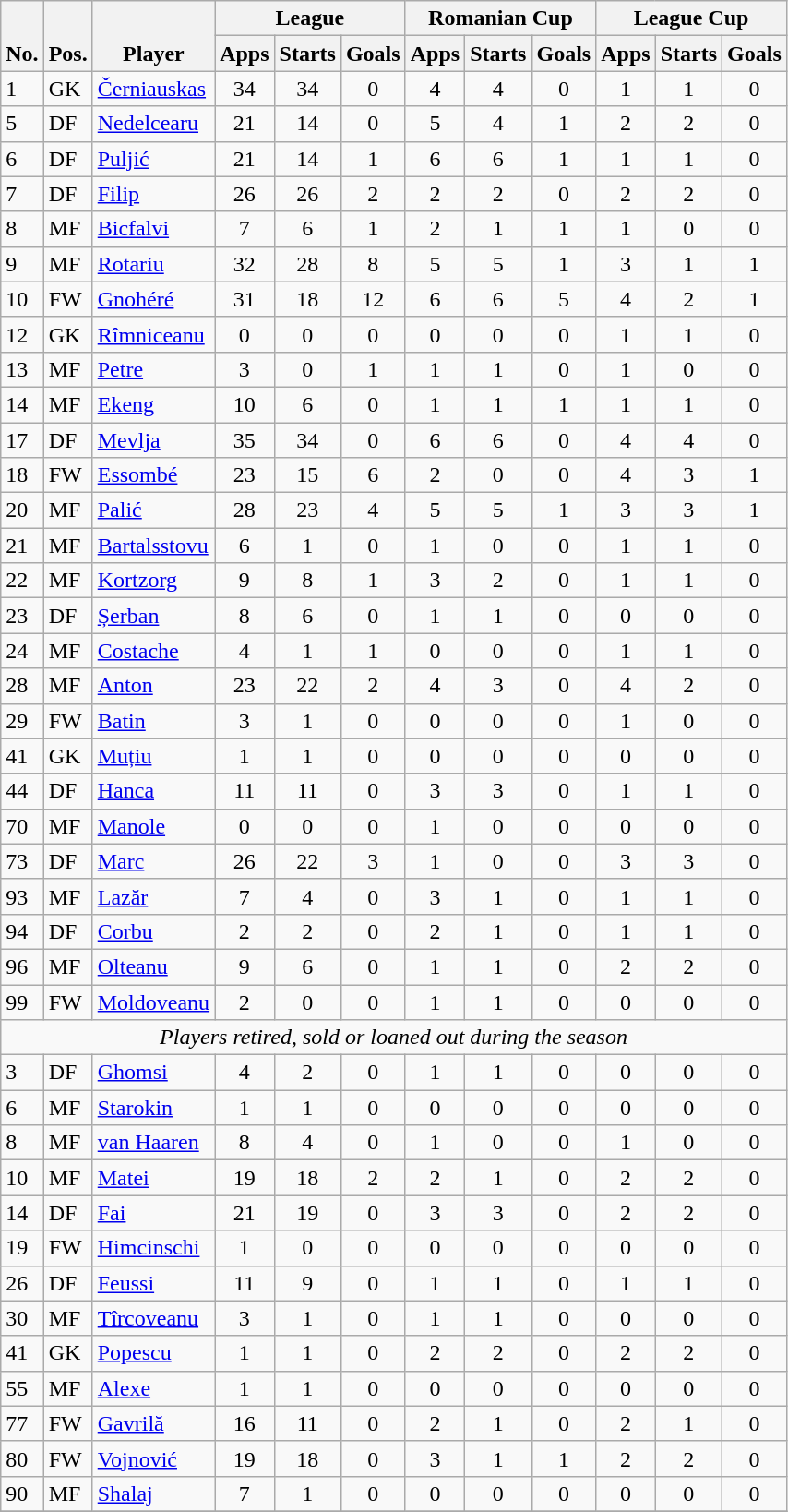<table class="wikitable sortable" style="text-align:center">
<tr>
<th rowspan="2" valign="bottom">No.</th>
<th rowspan="2" valign="bottom">Pos.</th>
<th rowspan="2" valign="bottom">Player</th>
<th colspan="3" width="125">League</th>
<th colspan="3" width="85">Romanian Cup</th>
<th colspan="3" width="85">League Cup</th>
</tr>
<tr>
<th>Apps</th>
<th>Starts</th>
<th>Goals</th>
<th>Apps</th>
<th>Starts</th>
<th>Goals</th>
<th>Apps</th>
<th>Starts</th>
<th>Goals</th>
</tr>
<tr>
<td align="left">1</td>
<td align="left">GK</td>
<td align="left"> <a href='#'>Černiauskas</a></td>
<td>34</td>
<td>34</td>
<td>0</td>
<td>4</td>
<td>4</td>
<td>0</td>
<td>1</td>
<td>1</td>
<td>0</td>
</tr>
<tr>
<td align="left">5</td>
<td align="left">DF</td>
<td align="left"> <a href='#'>Nedelcearu</a></td>
<td>21</td>
<td>14</td>
<td>0</td>
<td>5</td>
<td>4</td>
<td>1</td>
<td>2</td>
<td>2</td>
<td>0</td>
</tr>
<tr>
<td align="left">6</td>
<td align="left">DF</td>
<td align="left"> <a href='#'>Puljić</a></td>
<td>21</td>
<td>14</td>
<td>1</td>
<td>6</td>
<td>6</td>
<td>1</td>
<td>1</td>
<td>1</td>
<td>0</td>
</tr>
<tr>
<td align="left">7</td>
<td align="left">DF</td>
<td align="left"> <a href='#'>Filip</a></td>
<td>26</td>
<td>26</td>
<td>2</td>
<td>2</td>
<td>2</td>
<td>0</td>
<td>2</td>
<td>2</td>
<td>0</td>
</tr>
<tr>
<td align="left">8</td>
<td align="left">MF</td>
<td align="left"> <a href='#'>Bicfalvi</a></td>
<td>7</td>
<td>6</td>
<td>1</td>
<td>2</td>
<td>1</td>
<td>1</td>
<td>1</td>
<td>0</td>
<td>0</td>
</tr>
<tr>
<td align="left">9</td>
<td align="left">MF</td>
<td align="left"> <a href='#'>Rotariu</a></td>
<td>32</td>
<td>28</td>
<td>8</td>
<td>5</td>
<td>5</td>
<td>1</td>
<td>3</td>
<td>1</td>
<td>1</td>
</tr>
<tr>
<td align="left">10</td>
<td align="left">FW</td>
<td align="left"> <a href='#'>Gnohéré</a></td>
<td>31</td>
<td>18</td>
<td>12</td>
<td>6</td>
<td>6</td>
<td>5</td>
<td>4</td>
<td>2</td>
<td>1</td>
</tr>
<tr>
<td align="left">12</td>
<td align="left">GK</td>
<td align="left"> <a href='#'>Rîmniceanu</a></td>
<td>0</td>
<td>0</td>
<td>0</td>
<td>0</td>
<td>0</td>
<td>0</td>
<td>1</td>
<td>1</td>
<td>0</td>
</tr>
<tr>
<td align="left">13</td>
<td align="left">MF</td>
<td align="left"> <a href='#'>Petre</a></td>
<td>3</td>
<td>0</td>
<td>1</td>
<td>1</td>
<td>1</td>
<td>0</td>
<td>1</td>
<td>0</td>
<td>0</td>
</tr>
<tr>
<td align="left">14</td>
<td align="left">MF</td>
<td align="left"> <a href='#'>Ekeng</a></td>
<td>10</td>
<td>6</td>
<td>0</td>
<td>1</td>
<td>1</td>
<td>1</td>
<td>1</td>
<td>1</td>
<td>0</td>
</tr>
<tr>
<td align="left">17</td>
<td align="left">DF</td>
<td align="left"> <a href='#'>Mevlja</a></td>
<td>35</td>
<td>34</td>
<td>0</td>
<td>6</td>
<td>6</td>
<td>0</td>
<td>4</td>
<td>4</td>
<td>0</td>
</tr>
<tr>
<td align="left">18</td>
<td align="left">FW</td>
<td align="left"> <a href='#'>Essombé</a></td>
<td>23</td>
<td>15</td>
<td>6</td>
<td>2</td>
<td>0</td>
<td>0</td>
<td>4</td>
<td>3</td>
<td>1</td>
</tr>
<tr>
<td align="left">20</td>
<td align="left">MF</td>
<td align="left"> <a href='#'>Palić</a></td>
<td>28</td>
<td>23</td>
<td>4</td>
<td>5</td>
<td>5</td>
<td>1</td>
<td>3</td>
<td>3</td>
<td>1</td>
</tr>
<tr>
<td align="left">21</td>
<td align="left">MF</td>
<td align="left"> <a href='#'>Bartalsstovu</a></td>
<td>6</td>
<td>1</td>
<td>0</td>
<td>1</td>
<td>0</td>
<td>0</td>
<td>1</td>
<td>1</td>
<td>0</td>
</tr>
<tr>
<td align="left">22</td>
<td align="left">MF</td>
<td align="left"> <a href='#'>Kortzorg</a></td>
<td>9</td>
<td>8</td>
<td>1</td>
<td>3</td>
<td>2</td>
<td>0</td>
<td>1</td>
<td>1</td>
<td>0</td>
</tr>
<tr>
<td align="left">23</td>
<td align="left">DF</td>
<td align="left"> <a href='#'>Șerban</a></td>
<td>8</td>
<td>6</td>
<td>0</td>
<td>1</td>
<td>1</td>
<td>0</td>
<td>0</td>
<td>0</td>
<td>0</td>
</tr>
<tr>
<td align="left">24</td>
<td align="left">MF</td>
<td align="left"> <a href='#'>Costache</a></td>
<td>4</td>
<td>1</td>
<td>1</td>
<td>0</td>
<td>0</td>
<td>0</td>
<td>1</td>
<td>1</td>
<td>0</td>
</tr>
<tr>
<td align="left">28</td>
<td align="left">MF</td>
<td align="left"> <a href='#'>Anton</a></td>
<td>23</td>
<td>22</td>
<td>2</td>
<td>4</td>
<td>3</td>
<td>0</td>
<td>4</td>
<td>2</td>
<td>0</td>
</tr>
<tr>
<td align="left">29</td>
<td align="left">FW</td>
<td align="left"> <a href='#'>Batin</a></td>
<td>3</td>
<td>1</td>
<td>0</td>
<td>0</td>
<td>0</td>
<td>0</td>
<td>1</td>
<td>0</td>
<td>0</td>
</tr>
<tr>
<td align="left">41</td>
<td align="left">GK</td>
<td align="left"> <a href='#'>Muțiu</a></td>
<td>1</td>
<td>1</td>
<td>0</td>
<td>0</td>
<td>0</td>
<td>0</td>
<td>0</td>
<td>0</td>
<td>0</td>
</tr>
<tr>
<td align="left">44</td>
<td align="left">DF</td>
<td align="left"> <a href='#'>Hanca</a></td>
<td>11</td>
<td>11</td>
<td>0</td>
<td>3</td>
<td>3</td>
<td>0</td>
<td>1</td>
<td>1</td>
<td>0</td>
</tr>
<tr>
<td align="left">70</td>
<td align="left">MF</td>
<td align="left"> <a href='#'>Manole</a></td>
<td>0</td>
<td>0</td>
<td>0</td>
<td>1</td>
<td>0</td>
<td>0</td>
<td>0</td>
<td>0</td>
<td>0</td>
</tr>
<tr>
<td align="left">73</td>
<td align="left">DF</td>
<td align="left"> <a href='#'>Marc</a></td>
<td>26</td>
<td>22</td>
<td>3</td>
<td>1</td>
<td>0</td>
<td>0</td>
<td>3</td>
<td>3</td>
<td>0</td>
</tr>
<tr>
<td align="left">93</td>
<td align="left">MF</td>
<td align="left"> <a href='#'>Lazăr</a></td>
<td>7</td>
<td>4</td>
<td>0</td>
<td>3</td>
<td>1</td>
<td>0</td>
<td>1</td>
<td>1</td>
<td>0</td>
</tr>
<tr>
<td align="left">94</td>
<td align="left">DF</td>
<td align="left"> <a href='#'>Corbu</a></td>
<td>2</td>
<td>2</td>
<td>0</td>
<td>2</td>
<td>1</td>
<td>0</td>
<td>1</td>
<td>1</td>
<td>0</td>
</tr>
<tr>
<td align="left">96</td>
<td align="left">MF</td>
<td align="left"> <a href='#'>Olteanu</a></td>
<td>9</td>
<td>6</td>
<td>0</td>
<td>1</td>
<td>1</td>
<td>0</td>
<td>2</td>
<td>2</td>
<td>0</td>
</tr>
<tr>
<td align="left">99</td>
<td align="left">FW</td>
<td align="left"> <a href='#'>Moldoveanu</a></td>
<td>2</td>
<td>0</td>
<td>0</td>
<td>1</td>
<td>1</td>
<td>0</td>
<td>0</td>
<td>0</td>
<td>0</td>
</tr>
<tr>
<td colspan="12"><em>Players retired, sold or loaned out during the season</em></td>
</tr>
<tr>
<td align="left">3</td>
<td align="left">DF</td>
<td align="left"> <a href='#'>Ghomsi</a></td>
<td>4</td>
<td>2</td>
<td>0</td>
<td>1</td>
<td>1</td>
<td>0</td>
<td>0</td>
<td>0</td>
<td>0</td>
</tr>
<tr>
<td align="left">6</td>
<td align="left">MF</td>
<td align="left"> <a href='#'>Starokin</a></td>
<td>1</td>
<td>1</td>
<td>0</td>
<td>0</td>
<td>0</td>
<td>0</td>
<td>0</td>
<td>0</td>
<td>0</td>
</tr>
<tr>
<td align="left">8</td>
<td align="left">MF</td>
<td align="left"> <a href='#'>van Haaren</a></td>
<td>8</td>
<td>4</td>
<td>0</td>
<td>1</td>
<td>0</td>
<td>0</td>
<td>1</td>
<td>0</td>
<td>0</td>
</tr>
<tr>
<td align="left">10</td>
<td align="left">MF</td>
<td align="left"> <a href='#'>Matei</a></td>
<td>19</td>
<td>18</td>
<td>2</td>
<td>2</td>
<td>1</td>
<td>0</td>
<td>2</td>
<td>2</td>
<td>0</td>
</tr>
<tr>
<td align="left">14</td>
<td align="left">DF</td>
<td align="left"> <a href='#'>Fai</a></td>
<td>21</td>
<td>19</td>
<td>0</td>
<td>3</td>
<td>3</td>
<td>0</td>
<td>2</td>
<td>2</td>
<td>0</td>
</tr>
<tr>
<td align="left">19</td>
<td align="left">FW</td>
<td align="left"> <a href='#'>Himcinschi</a></td>
<td>1</td>
<td>0</td>
<td>0</td>
<td>0</td>
<td>0</td>
<td>0</td>
<td>0</td>
<td>0</td>
<td>0</td>
</tr>
<tr>
<td align="left">26</td>
<td align="left">DF</td>
<td align="left"> <a href='#'>Feussi</a></td>
<td>11</td>
<td>9</td>
<td>0</td>
<td>1</td>
<td>1</td>
<td>0</td>
<td>1</td>
<td>1</td>
<td>0</td>
</tr>
<tr>
<td align="left">30</td>
<td align="left">MF</td>
<td align="left"> <a href='#'>Tîrcoveanu</a></td>
<td>3</td>
<td>1</td>
<td>0</td>
<td>1</td>
<td>1</td>
<td>0</td>
<td>0</td>
<td>0</td>
<td>0</td>
</tr>
<tr>
<td align="left">41</td>
<td align="left">GK</td>
<td align="left"> <a href='#'>Popescu</a></td>
<td>1</td>
<td>1</td>
<td>0</td>
<td>2</td>
<td>2</td>
<td>0</td>
<td>2</td>
<td>2</td>
<td>0</td>
</tr>
<tr>
<td align="left">55</td>
<td align="left">MF</td>
<td align="left"> <a href='#'>Alexe</a></td>
<td>1</td>
<td>1</td>
<td>0</td>
<td>0</td>
<td>0</td>
<td>0</td>
<td>0</td>
<td>0</td>
<td>0</td>
</tr>
<tr>
<td align="left">77</td>
<td align="left">FW</td>
<td align="left"> <a href='#'>Gavrilă</a></td>
<td>16</td>
<td>11</td>
<td>0</td>
<td>2</td>
<td>1</td>
<td>0</td>
<td>2</td>
<td>1</td>
<td>0</td>
</tr>
<tr>
<td align="left">80</td>
<td align="left">FW</td>
<td align="left"> <a href='#'>Vojnović</a></td>
<td>19</td>
<td>18</td>
<td>0</td>
<td>3</td>
<td>1</td>
<td>1</td>
<td>2</td>
<td>2</td>
<td>0</td>
</tr>
<tr>
<td align="left">90</td>
<td align="left">MF</td>
<td align="left"> <a href='#'>Shalaj</a></td>
<td>7</td>
<td>1</td>
<td>0</td>
<td>0</td>
<td>0</td>
<td>0</td>
<td>0</td>
<td>0</td>
<td>0</td>
</tr>
<tr>
</tr>
</table>
